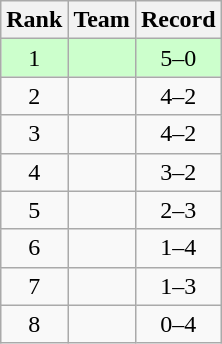<table class=wikitable style="text-align:center;">
<tr>
<th>Rank</th>
<th>Team</th>
<th>Record</th>
</tr>
<tr bgcolor=ccffcc>
<td>1</td>
<td align=left></td>
<td>5–0</td>
</tr>
<tr>
<td>2</td>
<td align=left></td>
<td>4–2</td>
</tr>
<tr>
<td>3</td>
<td align=left></td>
<td>4–2</td>
</tr>
<tr>
<td>4</td>
<td align=left></td>
<td>3–2</td>
</tr>
<tr>
<td>5</td>
<td align=left></td>
<td>2–3</td>
</tr>
<tr>
<td>6</td>
<td align=left></td>
<td>1–4</td>
</tr>
<tr>
<td>7</td>
<td align=left></td>
<td>1–3</td>
</tr>
<tr>
<td>8</td>
<td align=left></td>
<td>0–4</td>
</tr>
</table>
